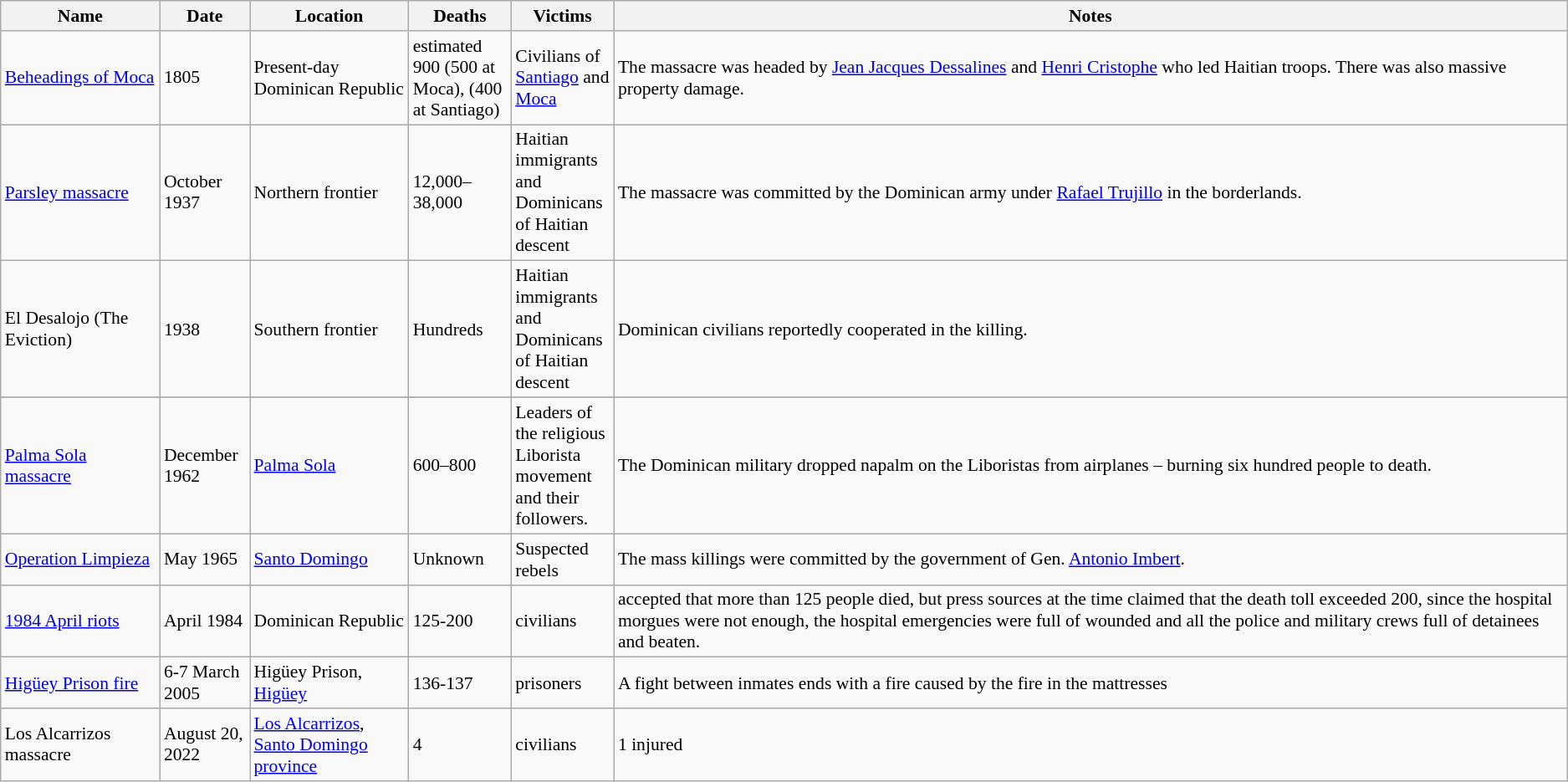<table class="sortable wikitable" style="font-size:90%;">
<tr>
<th style="width:120px;">Name</th>
<th style="width:65px;">Date</th>
<th style="width:120px;">Location</th>
<th style="width:75px;">Deaths</th>
<th style="width:75px;">Victims</th>
<th class="unsortable">Notes</th>
</tr>
<tr>
<td><a href='#'>Beheadings of Moca</a></td>
<td>1805</td>
<td>Present-day Dominican Republic</td>
<td>estimated 900 (500 at Moca), (400 at Santiago)</td>
<td>Civilians of <a href='#'>Santiago</a> and <a href='#'>Moca</a></td>
<td>The massacre was headed by <a href='#'>Jean Jacques Dessalines</a> and <a href='#'>Henri Cristophe</a> who led Haitian troops.  There was also massive property damage.</td>
</tr>
<tr>
<td><a href='#'>Parsley massacre</a></td>
<td>October 1937</td>
<td>Northern frontier</td>
<td>12,000–38,000</td>
<td>Haitian immigrants and Dominicans of Haitian descent</td>
<td>The massacre was committed by the Dominican army under <a href='#'>Rafael Trujillo</a> in the borderlands.</td>
</tr>
<tr>
<td>El Desalojo (The Eviction)</td>
<td>1938</td>
<td>Southern frontier</td>
<td>Hundreds</td>
<td>Haitian immigrants and Dominicans of Haitian descent</td>
<td>Dominican civilians reportedly cooperated in the killing.</td>
</tr>
<tr>
</tr>
<tr>
<td><a href='#'>Palma Sola massacre</a></td>
<td>December 1962</td>
<td><a href='#'>Palma Sola</a></td>
<td>600–800</td>
<td>Leaders of the religious Liborista movement and their followers.</td>
<td>The Dominican military dropped napalm on the Liboristas from airplanes – burning six hundred people to death.</td>
</tr>
<tr>
<td><a href='#'>Operation Limpieza</a></td>
<td>May 1965</td>
<td><a href='#'>Santo Domingo</a></td>
<td>Unknown</td>
<td>Suspected rebels</td>
<td>The mass killings were committed by the government of Gen. <a href='#'>Antonio Imbert</a>.</td>
</tr>
<tr>
<td><a href='#'>1984 April riots</a></td>
<td>April 1984</td>
<td>Dominican Republic</td>
<td>125-200</td>
<td>civilians</td>
<td>accepted that more than 125 people died, but press sources at the time claimed that the death toll exceeded 200, since the hospital morgues were not enough, the hospital emergencies were full of wounded and all the police and military crews full of detainees and beaten.</td>
</tr>
<tr>
<td><a href='#'>Higüey Prison fire</a></td>
<td>6-7 March 2005</td>
<td>Higüey Prison, <a href='#'>Higüey</a></td>
<td>136-137</td>
<td>prisoners</td>
<td>A fight between inmates ends with a fire caused by the fire in the mattresses</td>
</tr>
<tr>
<td>Los Alcarrizos massacre</td>
<td>August 20, 2022</td>
<td><a href='#'>Los Alcarrizos</a>, <a href='#'>Santo Domingo province</a></td>
<td>4</td>
<td>civilians</td>
<td>1 injured</td>
</tr>
</table>
